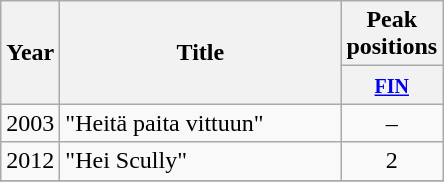<table class="wikitable">
<tr>
<th align="center" rowspan="2" width="10">Year</th>
<th align="center" rowspan="2" width="180">Title</th>
<th align="center" colspan="1" width="20">Peak positions</th>
</tr>
<tr>
<th width="20"><small><a href='#'>FIN</a><br></small></th>
</tr>
<tr>
<td>2003</td>
<td>"Heitä paita vittuun"</td>
<td style="text-align:center;">–</td>
</tr>
<tr>
<td>2012</td>
<td>"Hei Scully"</td>
<td style="text-align:center;">2</td>
</tr>
<tr>
</tr>
</table>
